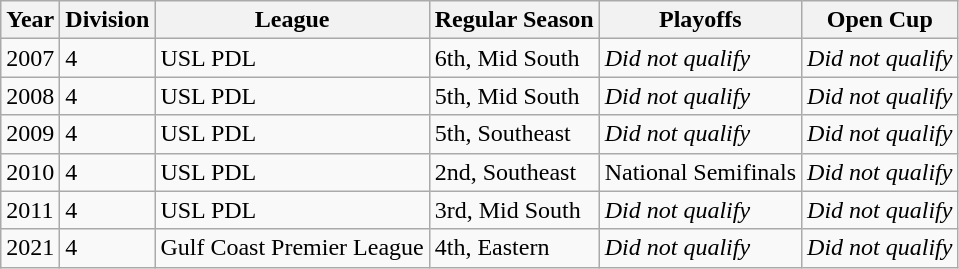<table class="wikitable">
<tr>
<th>Year</th>
<th>Division</th>
<th>League</th>
<th>Regular Season</th>
<th>Playoffs</th>
<th>Open Cup</th>
</tr>
<tr>
<td>2007</td>
<td>4</td>
<td>USL PDL</td>
<td>6th, Mid South</td>
<td><em>Did not qualify</em></td>
<td><em>Did not qualify</em></td>
</tr>
<tr>
<td>2008</td>
<td>4</td>
<td>USL PDL</td>
<td>5th, Mid South</td>
<td><em>Did not qualify</em></td>
<td><em>Did not qualify</em></td>
</tr>
<tr>
<td>2009</td>
<td>4</td>
<td>USL PDL</td>
<td>5th, Southeast</td>
<td><em>Did not qualify</em></td>
<td><em>Did not qualify</em></td>
</tr>
<tr>
<td>2010</td>
<td>4</td>
<td>USL PDL</td>
<td>2nd, Southeast</td>
<td>National Semifinals</td>
<td><em>Did not qualify</em></td>
</tr>
<tr>
<td>2011</td>
<td>4</td>
<td>USL PDL</td>
<td>3rd, Mid South</td>
<td><em>Did not qualify</em></td>
<td><em>Did not qualify</em></td>
</tr>
<tr>
<td>2021</td>
<td>4</td>
<td>Gulf Coast Premier League</td>
<td>4th, Eastern</td>
<td><em>Did not qualify</em></td>
<td><em>Did not qualify</em></td>
</tr>
</table>
